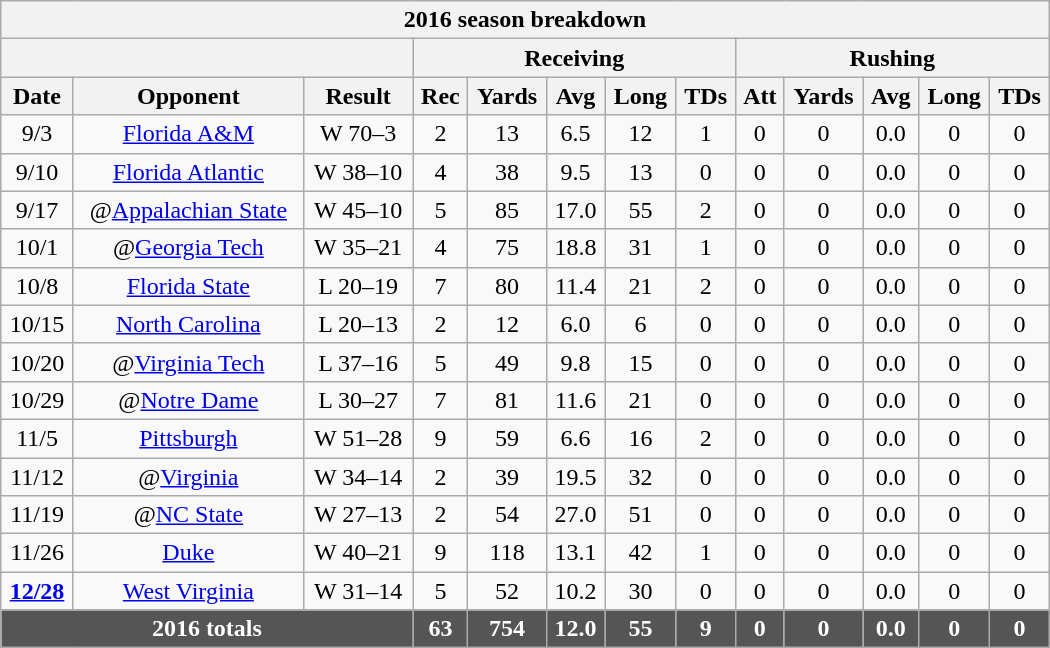<table class="wikitable collapsible collapsed" style="text-align:center; width:700px">
<tr>
<th colspan=13>2016 season breakdown</th>
</tr>
<tr>
<th colspan=3></th>
<th colspan=5>Receiving</th>
<th colspan=5>Rushing</th>
</tr>
<tr>
<th>Date</th>
<th>Opponent</th>
<th>Result</th>
<th>Rec</th>
<th>Yards</th>
<th>Avg</th>
<th>Long</th>
<th>TDs</th>
<th>Att</th>
<th>Yards</th>
<th>Avg</th>
<th>Long</th>
<th>TDs</th>
</tr>
<tr>
<td>9/3</td>
<td><a href='#'>Florida A&M</a></td>
<td>W 70–3</td>
<td>2</td>
<td>13</td>
<td>6.5</td>
<td>12</td>
<td>1</td>
<td>0</td>
<td>0</td>
<td>0.0</td>
<td>0</td>
<td>0</td>
</tr>
<tr>
<td>9/10</td>
<td><a href='#'>Florida Atlantic</a></td>
<td>W 38–10</td>
<td>4</td>
<td>38</td>
<td>9.5</td>
<td>13</td>
<td>0</td>
<td>0</td>
<td>0</td>
<td>0.0</td>
<td>0</td>
<td>0</td>
</tr>
<tr>
<td>9/17</td>
<td>@<a href='#'>Appalachian State</a></td>
<td>W 45–10</td>
<td>5</td>
<td>85</td>
<td>17.0</td>
<td>55</td>
<td>2</td>
<td>0</td>
<td>0</td>
<td>0.0</td>
<td>0</td>
<td>0</td>
</tr>
<tr>
<td>10/1</td>
<td>@<a href='#'>Georgia Tech</a></td>
<td>W 35–21</td>
<td>4</td>
<td>75</td>
<td>18.8</td>
<td>31</td>
<td>1</td>
<td>0</td>
<td>0</td>
<td>0.0</td>
<td>0</td>
<td>0</td>
</tr>
<tr>
<td>10/8</td>
<td><a href='#'>Florida State</a></td>
<td>L 20–19</td>
<td>7</td>
<td>80</td>
<td>11.4</td>
<td>21</td>
<td>2</td>
<td>0</td>
<td>0</td>
<td>0.0</td>
<td>0</td>
<td>0</td>
</tr>
<tr>
<td>10/15</td>
<td><a href='#'>North Carolina</a></td>
<td>L 20–13</td>
<td>2</td>
<td>12</td>
<td>6.0</td>
<td>6</td>
<td>0</td>
<td>0</td>
<td>0</td>
<td>0.0</td>
<td>0</td>
<td>0</td>
</tr>
<tr>
<td>10/20</td>
<td>@<a href='#'>Virginia Tech</a></td>
<td>L 37–16</td>
<td>5</td>
<td>49</td>
<td>9.8</td>
<td>15</td>
<td>0</td>
<td>0</td>
<td>0</td>
<td>0.0</td>
<td>0</td>
<td>0</td>
</tr>
<tr>
<td>10/29</td>
<td>@<a href='#'>Notre Dame</a></td>
<td>L 30–27</td>
<td>7</td>
<td>81</td>
<td>11.6</td>
<td>21</td>
<td>0</td>
<td>0</td>
<td>0</td>
<td>0.0</td>
<td>0</td>
<td>0</td>
</tr>
<tr>
<td>11/5</td>
<td><a href='#'>Pittsburgh</a></td>
<td>W 51–28</td>
<td>9</td>
<td>59</td>
<td>6.6</td>
<td>16</td>
<td>2</td>
<td>0</td>
<td>0</td>
<td>0.0</td>
<td>0</td>
<td>0</td>
</tr>
<tr>
<td>11/12</td>
<td>@<a href='#'>Virginia</a></td>
<td>W 34–14</td>
<td>2</td>
<td>39</td>
<td>19.5</td>
<td>32</td>
<td>0</td>
<td>0</td>
<td>0</td>
<td>0.0</td>
<td>0</td>
<td>0</td>
</tr>
<tr>
<td>11/19</td>
<td>@<a href='#'>NC State</a></td>
<td>W 27–13</td>
<td>2</td>
<td>54</td>
<td>27.0</td>
<td>51</td>
<td>0</td>
<td>0</td>
<td>0</td>
<td>0.0</td>
<td>0</td>
<td>0</td>
</tr>
<tr>
<td>11/26</td>
<td><a href='#'>Duke</a></td>
<td>W 40–21</td>
<td>9</td>
<td>118</td>
<td>13.1</td>
<td>42</td>
<td>1</td>
<td>0</td>
<td>0</td>
<td>0.0</td>
<td>0</td>
<td>0</td>
</tr>
<tr>
<td><strong><a href='#'>12/28</a></strong></td>
<td><a href='#'>West Virginia</a></td>
<td>W 31–14</td>
<td>5</td>
<td>52</td>
<td>10.2</td>
<td>30</td>
<td>0</td>
<td>0</td>
<td>0</td>
<td>0.0</td>
<td>0</td>
<td>0</td>
</tr>
<tr style="background:#555; font-weight:bold; color:white;">
<td colspan=3>2016 totals</td>
<td>63</td>
<td>754</td>
<td>12.0</td>
<td>55</td>
<td>9</td>
<td>0</td>
<td>0</td>
<td>0.0</td>
<td>0</td>
<td>0</td>
</tr>
</table>
